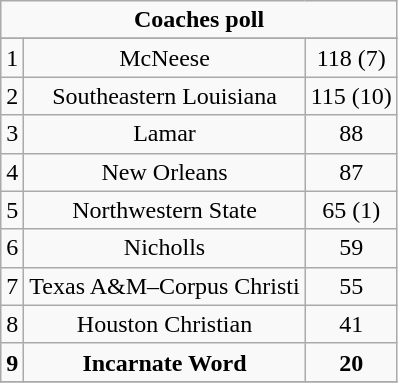<table class="wikitable">
<tr align="center">
<td align="center" Colspan="3"><strong>Coaches poll</strong></td>
</tr>
<tr align="center">
</tr>
<tr align="center">
<td>1</td>
<td>McNeese</td>
<td>118 (7)</td>
</tr>
<tr align="center">
<td>2</td>
<td>Southeastern Louisiana</td>
<td>115 (10)</td>
</tr>
<tr align="center">
<td>3</td>
<td>Lamar</td>
<td>88</td>
</tr>
<tr align="center">
<td>4</td>
<td>New Orleans</td>
<td>87</td>
</tr>
<tr align="center">
<td>5</td>
<td>Northwestern State</td>
<td>65 (1)</td>
</tr>
<tr align="center">
<td>6</td>
<td>Nicholls</td>
<td>59</td>
</tr>
<tr align="center">
<td>7</td>
<td>Texas A&M–Corpus Christi</td>
<td>55</td>
</tr>
<tr align="center">
<td>8</td>
<td>Houston Christian</td>
<td>41</td>
</tr>
<tr align="center">
<td><strong>9</strong></td>
<td><strong>Incarnate Word</strong></td>
<td><strong>20</strong></td>
</tr>
<tr align="center">
</tr>
</table>
